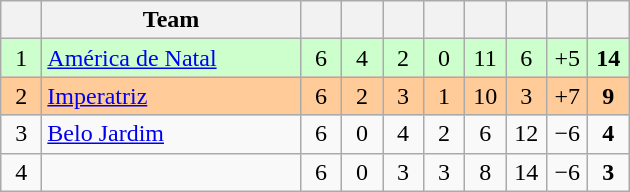<table class="wikitable" style="text-align: center;">
<tr>
<th width=20></th>
<th width=165>Team</th>
<th width=20></th>
<th width=20></th>
<th width=20></th>
<th width=20></th>
<th width=20></th>
<th width=20></th>
<th width=20></th>
<th width=20></th>
</tr>
<tr bgcolor=#ccffcc>
<td>1</td>
<td align=left> <a href='#'>América de Natal</a></td>
<td>6</td>
<td>4</td>
<td>2</td>
<td>0</td>
<td>11</td>
<td>6</td>
<td>+5</td>
<td><strong>14</strong></td>
</tr>
<tr bgcolor=#ffcc99>
<td>2</td>
<td align=left> <a href='#'>Imperatriz</a></td>
<td>6</td>
<td>2</td>
<td>3</td>
<td>1</td>
<td>10</td>
<td>3</td>
<td>+7</td>
<td><strong>9</strong></td>
</tr>
<tr>
<td>3</td>
<td align=left> <a href='#'>Belo Jardim</a></td>
<td>6</td>
<td>0</td>
<td>4</td>
<td>2</td>
<td>6</td>
<td>12</td>
<td>−6</td>
<td><strong>4</strong></td>
</tr>
<tr>
<td>4</td>
<td align=left></td>
<td>6</td>
<td>0</td>
<td>3</td>
<td>3</td>
<td>8</td>
<td>14</td>
<td>−6</td>
<td><strong>3</strong></td>
</tr>
</table>
